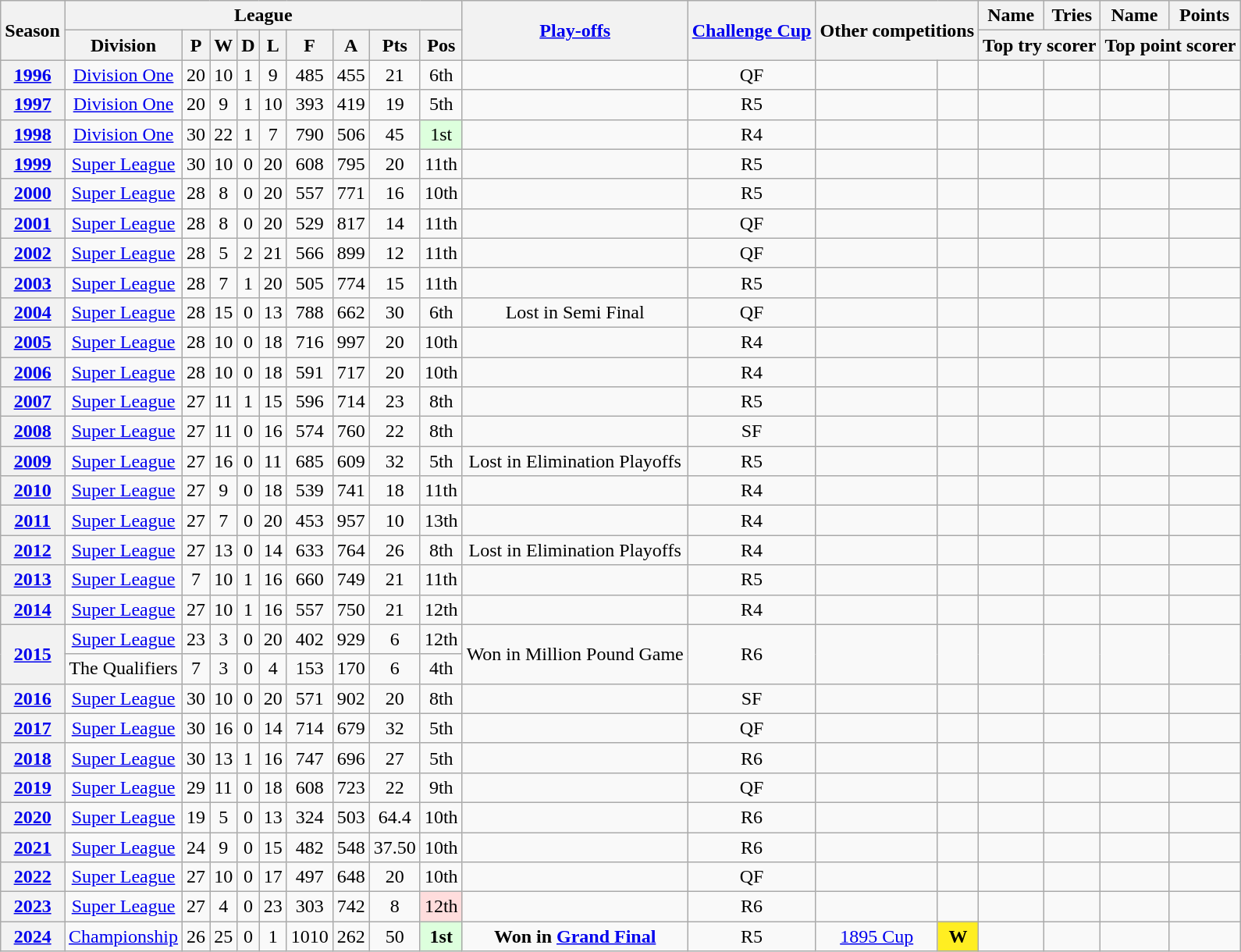<table class="wikitable" style="text-align: center">
<tr>
<th rowspan="2" scope="col">Season</th>
<th colspan="9" scope="col">League</th>
<th rowspan="2" scope="col"><a href='#'>Play-offs</a></th>
<th rowspan="2" scope="col"><a href='#'>Challenge Cup</a></th>
<th colspan="2" rowspan="2" scope="col">Other competitions</th>
<th scope="col">Name</th>
<th scope="col">Tries</th>
<th scope="col">Name</th>
<th scope="col">Points</th>
</tr>
<tr>
<th scope="col">Division</th>
<th scope="col">P</th>
<th scope="col">W</th>
<th scope="col">D</th>
<th scope="col">L</th>
<th scope="col">F</th>
<th scope="col">A</th>
<th scope="col">Pts</th>
<th scope="col">Pos</th>
<th colspan="2" scope="col">Top try scorer</th>
<th colspan="2" scope="col">Top point scorer</th>
</tr>
<tr>
<th scope="row"><a href='#'>1996</a></th>
<td><a href='#'>Division One</a></td>
<td>20</td>
<td>10</td>
<td>1</td>
<td>9</td>
<td>485</td>
<td>455</td>
<td>21</td>
<td>6th</td>
<td></td>
<td>QF</td>
<td></td>
<td></td>
<td></td>
<td></td>
<td></td>
<td></td>
</tr>
<tr>
<th scope="row"><a href='#'>1997</a></th>
<td><a href='#'>Division One</a></td>
<td>20</td>
<td>9</td>
<td>1</td>
<td>10</td>
<td>393</td>
<td>419</td>
<td>19</td>
<td>5th</td>
<td></td>
<td>R5</td>
<td></td>
<td></td>
<td></td>
<td></td>
<td></td>
<td></td>
</tr>
<tr>
<th scope="row"><a href='#'>1998</a></th>
<td><a href='#'>Division One</a></td>
<td>30</td>
<td>22</td>
<td>1</td>
<td>7</td>
<td>790</td>
<td>506</td>
<td>45</td>
<td style="background:#ddffdd;">1st</td>
<td></td>
<td>R4</td>
<td></td>
<td></td>
<td></td>
<td></td>
<td></td>
<td></td>
</tr>
<tr>
<th scope="row"><a href='#'>1999</a></th>
<td><a href='#'>Super League</a></td>
<td>30</td>
<td>10</td>
<td>0</td>
<td>20</td>
<td>608</td>
<td>795</td>
<td>20</td>
<td>11th</td>
<td></td>
<td>R5</td>
<td></td>
<td></td>
<td></td>
<td></td>
<td></td>
<td></td>
</tr>
<tr>
<th scope="row"><a href='#'>2000</a></th>
<td><a href='#'>Super League</a></td>
<td>28</td>
<td>8</td>
<td>0</td>
<td>20</td>
<td>557</td>
<td>771</td>
<td>16</td>
<td>10th</td>
<td></td>
<td>R5</td>
<td></td>
<td></td>
<td></td>
<td></td>
<td></td>
<td></td>
</tr>
<tr>
<th scope="row"><a href='#'>2001</a></th>
<td><a href='#'>Super League</a></td>
<td>28</td>
<td>8</td>
<td>0</td>
<td>20</td>
<td>529</td>
<td>817</td>
<td>14</td>
<td>11th</td>
<td></td>
<td>QF</td>
<td></td>
<td></td>
<td></td>
<td></td>
<td></td>
<td></td>
</tr>
<tr>
<th scope="row"><a href='#'>2002</a></th>
<td><a href='#'>Super League</a></td>
<td>28</td>
<td>5</td>
<td>2</td>
<td>21</td>
<td>566</td>
<td>899</td>
<td>12</td>
<td>11th</td>
<td></td>
<td>QF</td>
<td></td>
<td></td>
<td></td>
<td></td>
<td></td>
<td></td>
</tr>
<tr>
<th scope="row"><a href='#'>2003</a></th>
<td><a href='#'>Super League</a></td>
<td>28</td>
<td>7</td>
<td>1</td>
<td>20</td>
<td>505</td>
<td>774</td>
<td>15</td>
<td>11th</td>
<td></td>
<td>R5</td>
<td></td>
<td></td>
<td></td>
<td></td>
<td></td>
<td></td>
</tr>
<tr>
<th scope="row"><a href='#'>2004</a></th>
<td><a href='#'>Super League</a></td>
<td>28</td>
<td>15</td>
<td>0</td>
<td>13</td>
<td>788</td>
<td>662</td>
<td>30</td>
<td>6th</td>
<td>Lost in Semi Final</td>
<td>QF</td>
<td></td>
<td></td>
<td></td>
<td></td>
<td></td>
<td></td>
</tr>
<tr>
<th scope="row"><a href='#'>2005</a></th>
<td><a href='#'>Super League</a></td>
<td>28</td>
<td>10</td>
<td>0</td>
<td>18</td>
<td>716</td>
<td>997</td>
<td>20</td>
<td>10th</td>
<td></td>
<td>R4</td>
<td></td>
<td></td>
<td></td>
<td></td>
<td></td>
<td></td>
</tr>
<tr>
<th scope="row"><a href='#'>2006</a></th>
<td><a href='#'>Super League</a></td>
<td>28</td>
<td>10</td>
<td>0</td>
<td>18</td>
<td>591</td>
<td>717</td>
<td>20</td>
<td>10th</td>
<td></td>
<td>R4</td>
<td></td>
<td></td>
<td></td>
<td></td>
<td></td>
<td></td>
</tr>
<tr>
<th scope="row"><a href='#'>2007</a></th>
<td><a href='#'>Super League</a></td>
<td>27</td>
<td>11</td>
<td>1</td>
<td>15</td>
<td>596</td>
<td>714</td>
<td>23</td>
<td>8th</td>
<td></td>
<td>R5</td>
<td></td>
<td></td>
<td></td>
<td></td>
<td></td>
<td></td>
</tr>
<tr>
<th scope="row"><a href='#'>2008</a></th>
<td><a href='#'>Super League</a></td>
<td>27</td>
<td>11</td>
<td>0</td>
<td>16</td>
<td>574</td>
<td>760</td>
<td>22</td>
<td>8th</td>
<td></td>
<td>SF</td>
<td></td>
<td></td>
<td></td>
<td></td>
<td></td>
<td></td>
</tr>
<tr>
<th scope="row"><a href='#'>2009</a></th>
<td><a href='#'>Super League</a></td>
<td>27</td>
<td>16</td>
<td>0</td>
<td>11</td>
<td>685</td>
<td>609</td>
<td>32</td>
<td>5th</td>
<td>Lost in Elimination Playoffs</td>
<td>R5</td>
<td></td>
<td></td>
<td></td>
<td></td>
<td></td>
<td></td>
</tr>
<tr>
<th scope="row"><a href='#'>2010</a></th>
<td><a href='#'>Super League</a></td>
<td>27</td>
<td>9</td>
<td>0</td>
<td>18</td>
<td>539</td>
<td>741</td>
<td>18</td>
<td>11th</td>
<td></td>
<td>R4</td>
<td></td>
<td></td>
<td></td>
<td></td>
<td></td>
<td></td>
</tr>
<tr>
<th scope="row"><a href='#'>2011</a></th>
<td><a href='#'>Super League</a></td>
<td>27</td>
<td>7</td>
<td>0</td>
<td>20</td>
<td>453</td>
<td>957</td>
<td>10</td>
<td>13th</td>
<td></td>
<td>R4</td>
<td></td>
<td></td>
<td></td>
<td></td>
<td></td>
<td></td>
</tr>
<tr>
<th scope="row"><a href='#'>2012</a></th>
<td><a href='#'>Super League</a></td>
<td>27</td>
<td>13</td>
<td>0</td>
<td>14</td>
<td>633</td>
<td>764</td>
<td>26</td>
<td>8th</td>
<td>Lost in Elimination Playoffs</td>
<td>R4</td>
<td></td>
<td></td>
<td></td>
<td></td>
<td></td>
<td></td>
</tr>
<tr>
<th scope="row"><a href='#'>2013</a></th>
<td><a href='#'>Super League</a></td>
<td>7</td>
<td>10</td>
<td>1</td>
<td>16</td>
<td>660</td>
<td>749</td>
<td>21</td>
<td>11th</td>
<td></td>
<td>R5</td>
<td></td>
<td></td>
<td></td>
<td></td>
<td></td>
<td></td>
</tr>
<tr>
<th scope="row"><a href='#'>2014</a></th>
<td><a href='#'>Super League</a></td>
<td>27</td>
<td>10</td>
<td>1</td>
<td>16</td>
<td>557</td>
<td>750</td>
<td>21</td>
<td>12th</td>
<td></td>
<td>R4</td>
<td></td>
<td></td>
<td></td>
<td></td>
<td></td>
<td></td>
</tr>
<tr>
<th scope="row" rowspan="2"><a href='#'>2015</a></th>
<td><a href='#'>Super League</a></td>
<td>23</td>
<td>3</td>
<td>0</td>
<td>20</td>
<td>402</td>
<td>929</td>
<td>6</td>
<td>12th</td>
<td rowspan="2">Won in Million Pound Game</td>
<td rowspan="2">R6</td>
<td rowspan="2"></td>
<td rowspan="2"></td>
<td rowspan="2"></td>
<td rowspan="2"></td>
<td rowspan="2"></td>
<td rowspan="2"></td>
</tr>
<tr>
<td>The Qualifiers</td>
<td>7</td>
<td>3</td>
<td>0</td>
<td>4</td>
<td>153</td>
<td>170</td>
<td>6</td>
<td>4th</td>
</tr>
<tr>
<th scope="row"><a href='#'>2016</a></th>
<td><a href='#'>Super League</a></td>
<td>30</td>
<td>10</td>
<td>0</td>
<td>20</td>
<td>571</td>
<td>902</td>
<td>20</td>
<td>8th</td>
<td></td>
<td>SF</td>
<td></td>
<td></td>
<td></td>
<td></td>
<td></td>
<td></td>
</tr>
<tr>
<th scope="row"><a href='#'>2017</a></th>
<td><a href='#'>Super League</a></td>
<td>30</td>
<td>16</td>
<td>0</td>
<td>14</td>
<td>714</td>
<td>679</td>
<td>32</td>
<td>5th</td>
<td></td>
<td>QF</td>
<td></td>
<td></td>
<td></td>
<td></td>
<td></td>
<td></td>
</tr>
<tr>
<th scope="row"><a href='#'>2018</a></th>
<td><a href='#'>Super League</a></td>
<td>30</td>
<td>13</td>
<td>1</td>
<td>16</td>
<td>747</td>
<td>696</td>
<td>27</td>
<td>5th</td>
<td></td>
<td>R6</td>
<td></td>
<td></td>
<td></td>
<td></td>
<td></td>
<td></td>
</tr>
<tr>
<th scope="row"><a href='#'>2019</a></th>
<td><a href='#'>Super League</a></td>
<td>29</td>
<td>11</td>
<td>0</td>
<td>18</td>
<td>608</td>
<td>723</td>
<td>22</td>
<td>9th</td>
<td></td>
<td>QF</td>
<td></td>
<td></td>
<td></td>
<td></td>
<td></td>
<td></td>
</tr>
<tr>
<th scope="row"><a href='#'>2020</a></th>
<td><a href='#'>Super League</a></td>
<td>19</td>
<td>5</td>
<td>0</td>
<td>13</td>
<td>324</td>
<td>503</td>
<td>64.4</td>
<td>10th</td>
<td></td>
<td>R6</td>
<td></td>
<td></td>
<td></td>
<td></td>
<td></td>
<td></td>
</tr>
<tr>
<th scope="row"><a href='#'>2021</a></th>
<td><a href='#'>Super League</a></td>
<td>24</td>
<td>9</td>
<td>0</td>
<td>15</td>
<td>482</td>
<td>548</td>
<td>37.50</td>
<td>10th</td>
<td></td>
<td>R6</td>
<td></td>
<td></td>
<td></td>
<td></td>
<td></td>
<td></td>
</tr>
<tr>
<th scope="row"><a href='#'>2022</a></th>
<td><a href='#'>Super League</a></td>
<td>27</td>
<td>10</td>
<td>0</td>
<td>17</td>
<td>497</td>
<td>648</td>
<td>20</td>
<td>10th</td>
<td></td>
<td>QF</td>
<td></td>
<td></td>
<td></td>
<td></td>
<td></td>
<td></td>
</tr>
<tr>
<th scope="row"><a href='#'>2023</a></th>
<td><a href='#'>Super League</a></td>
<td>27</td>
<td>4</td>
<td>0</td>
<td>23</td>
<td>303</td>
<td>742</td>
<td>8</td>
<td style="background:#ffdddd;">12th</td>
<td></td>
<td>R6</td>
<td></td>
<td></td>
<td></td>
<td></td>
<td></td>
<td></td>
</tr>
<tr>
<th scope="row"><a href='#'>2024</a></th>
<td><a href='#'>Championship</a></td>
<td>26</td>
<td>25</td>
<td>0</td>
<td>1</td>
<td>1010</td>
<td>262</td>
<td>50</td>
<td style="background:#ddffdd;"><strong>1st</strong></td>
<td><strong>Won in <a href='#'>Grand Final</a></strong></td>
<td>R5</td>
<td><a href='#'>1895 Cup</a></td>
<td style="background-color:#FE2"><strong>W</strong></td>
<td></td>
<td></td>
<td></td>
<td></td>
</tr>
</table>
